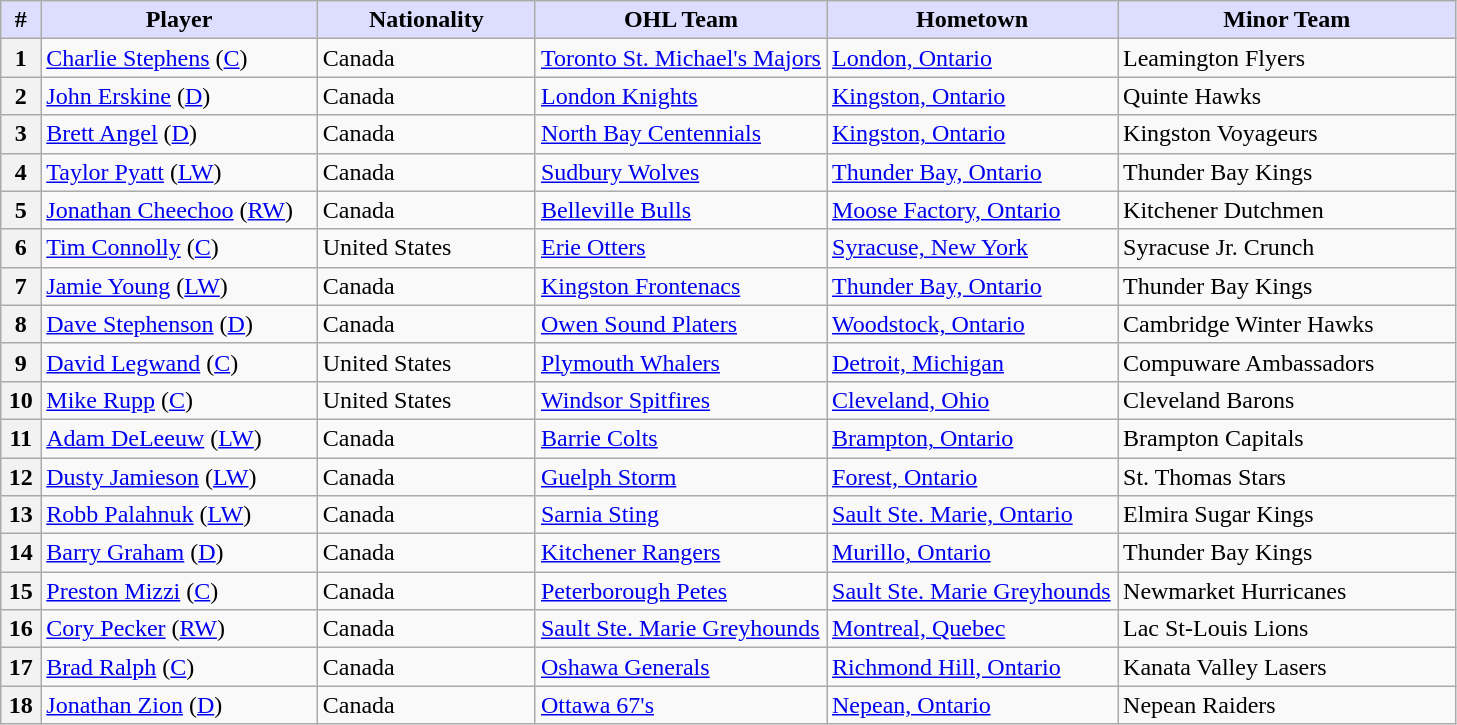<table class="wikitable">
<tr>
<th style="background:#ddf; width:2.75%;">#</th>
<th style="background:#ddf; width:19.0%;">Player</th>
<th style="background:#ddf; width:15.0%;">Nationality</th>
<th style="background:#ddf; width:20.0%;">OHL Team</th>
<th style="background:#ddf; width:20.0%;">Hometown</th>
<th style="background:#ddf; width:100.0%;">Minor Team</th>
</tr>
<tr>
<th>1</th>
<td><a href='#'>Charlie Stephens</a> (<a href='#'>C</a>)</td>
<td> Canada</td>
<td><a href='#'>Toronto St. Michael's Majors</a></td>
<td><a href='#'>London, Ontario</a></td>
<td>Leamington Flyers</td>
</tr>
<tr>
<th>2</th>
<td><a href='#'>John Erskine</a> (<a href='#'>D</a>)</td>
<td> Canada</td>
<td><a href='#'>London Knights</a></td>
<td><a href='#'>Kingston, Ontario</a></td>
<td>Quinte Hawks</td>
</tr>
<tr>
<th>3</th>
<td><a href='#'>Brett Angel</a> (<a href='#'>D</a>)</td>
<td> Canada</td>
<td><a href='#'>North Bay Centennials</a></td>
<td><a href='#'>Kingston, Ontario</a></td>
<td>Kingston Voyageurs</td>
</tr>
<tr>
<th>4</th>
<td><a href='#'>Taylor Pyatt</a> (<a href='#'>LW</a>)</td>
<td> Canada</td>
<td><a href='#'>Sudbury Wolves</a></td>
<td><a href='#'>Thunder Bay, Ontario</a></td>
<td>Thunder Bay Kings</td>
</tr>
<tr>
<th>5</th>
<td><a href='#'>Jonathan Cheechoo</a> (<a href='#'>RW</a>)</td>
<td> Canada</td>
<td><a href='#'>Belleville Bulls</a></td>
<td><a href='#'>Moose Factory, Ontario</a></td>
<td>Kitchener Dutchmen</td>
</tr>
<tr>
<th>6</th>
<td><a href='#'>Tim Connolly</a> (<a href='#'>C</a>)</td>
<td> United States</td>
<td><a href='#'>Erie Otters</a></td>
<td><a href='#'>Syracuse, New York</a></td>
<td>Syracuse Jr. Crunch</td>
</tr>
<tr>
<th>7</th>
<td><a href='#'>Jamie Young</a> (<a href='#'>LW</a>)</td>
<td> Canada</td>
<td><a href='#'>Kingston Frontenacs</a></td>
<td><a href='#'>Thunder Bay, Ontario</a></td>
<td>Thunder Bay Kings</td>
</tr>
<tr>
<th>8</th>
<td><a href='#'>Dave Stephenson</a> (<a href='#'>D</a>)</td>
<td> Canada</td>
<td><a href='#'>Owen Sound Platers</a></td>
<td><a href='#'>Woodstock, Ontario</a></td>
<td>Cambridge Winter Hawks</td>
</tr>
<tr>
<th>9</th>
<td><a href='#'>David Legwand</a> (<a href='#'>C</a>)</td>
<td> United States</td>
<td><a href='#'>Plymouth Whalers</a></td>
<td><a href='#'>Detroit, Michigan</a></td>
<td>Compuware Ambassadors</td>
</tr>
<tr>
<th>10</th>
<td><a href='#'>Mike Rupp</a> (<a href='#'>C</a>)</td>
<td> United States</td>
<td><a href='#'>Windsor Spitfires</a></td>
<td><a href='#'>Cleveland, Ohio</a></td>
<td>Cleveland Barons</td>
</tr>
<tr>
<th>11</th>
<td><a href='#'>Adam DeLeeuw</a> (<a href='#'>LW</a>)</td>
<td> Canada</td>
<td><a href='#'>Barrie Colts</a></td>
<td><a href='#'>Brampton, Ontario</a></td>
<td>Brampton Capitals</td>
</tr>
<tr>
<th>12</th>
<td><a href='#'>Dusty Jamieson</a> (<a href='#'>LW</a>)</td>
<td> Canada</td>
<td><a href='#'>Guelph Storm</a></td>
<td><a href='#'>Forest, Ontario</a></td>
<td>St. Thomas Stars</td>
</tr>
<tr>
<th>13</th>
<td><a href='#'>Robb Palahnuk</a> (<a href='#'>LW</a>)</td>
<td> Canada</td>
<td><a href='#'>Sarnia Sting</a></td>
<td><a href='#'>Sault Ste. Marie, Ontario</a></td>
<td>Elmira Sugar Kings</td>
</tr>
<tr>
<th>14</th>
<td><a href='#'>Barry Graham</a> (<a href='#'>D</a>)</td>
<td> Canada</td>
<td><a href='#'>Kitchener Rangers</a></td>
<td><a href='#'>Murillo, Ontario</a></td>
<td>Thunder Bay Kings</td>
</tr>
<tr>
<th>15</th>
<td><a href='#'>Preston Mizzi</a> (<a href='#'>C</a>)</td>
<td> Canada</td>
<td><a href='#'>Peterborough Petes</a></td>
<td><a href='#'>Sault Ste. Marie Greyhounds</a></td>
<td>Newmarket Hurricanes</td>
</tr>
<tr>
<th>16</th>
<td><a href='#'>Cory Pecker</a> (<a href='#'>RW</a>)</td>
<td> Canada</td>
<td><a href='#'>Sault Ste. Marie Greyhounds</a></td>
<td><a href='#'>Montreal, Quebec</a></td>
<td>Lac St-Louis Lions</td>
</tr>
<tr>
<th>17</th>
<td><a href='#'>Brad Ralph</a> (<a href='#'>C</a>)</td>
<td> Canada</td>
<td><a href='#'>Oshawa Generals</a></td>
<td><a href='#'>Richmond Hill, Ontario</a></td>
<td>Kanata Valley Lasers</td>
</tr>
<tr>
<th>18</th>
<td><a href='#'>Jonathan Zion</a> (<a href='#'>D</a>)</td>
<td> Canada</td>
<td><a href='#'>Ottawa 67's</a></td>
<td><a href='#'>Nepean, Ontario</a></td>
<td>Nepean Raiders</td>
</tr>
</table>
